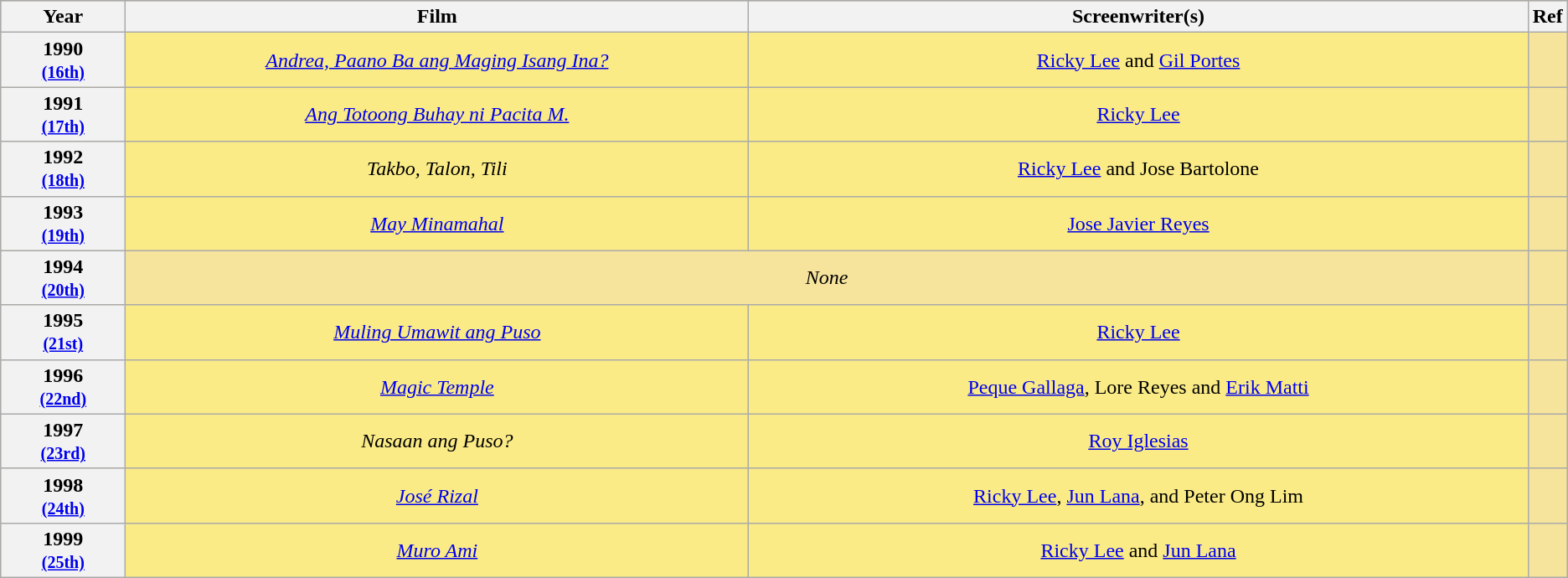<table class="wikitable" rowspan="2" style="text-align:center; background: #f6e39c">
<tr style="background:#bebebe;">
<th scope="col" style="width:8%;">Year</th>
<th scope="col" style="width:40%;">Film</th>
<th scope="col" style="width:50%;">Screenwriter(s)</th>
<th scope="col" style="width:2%;">Ref</th>
</tr>
<tr>
<th scope="row" style="text-align:center">1990 <br><small><a href='#'>(16th)</a> </small></th>
<td style="background:#FAEB86"><em><a href='#'>Andrea, Paano Ba ang Maging Isang Ina?</a></em></td>
<td style="background:#FAEB86"><a href='#'>Ricky Lee</a> and <a href='#'>Gil Portes</a></td>
<td></td>
</tr>
<tr>
<th scope="row" style="text-align:center">1991 <br><small><a href='#'>(17th)</a> </small></th>
<td style="background:#FAEB86"><em><a href='#'>Ang Totoong Buhay ni Pacita M.</a></em></td>
<td style="background:#FAEB86"><a href='#'>Ricky Lee</a></td>
<td></td>
</tr>
<tr>
<th scope="row" style="text-align:center">1992 <br><small><a href='#'>(18th)</a> </small></th>
<td style="background:#FAEB86"><em>Takbo, Talon, Tili</em></td>
<td style="background:#FAEB86"><a href='#'>Ricky Lee</a> and Jose Bartolone</td>
<td></td>
</tr>
<tr>
<th scope="row" style="text-align:center">1993 <br><small><a href='#'>(19th)</a> </small></th>
<td style="background:#FAEB86"><em><a href='#'>May Minamahal</a></em></td>
<td style="background:#FAEB86"><a href='#'>Jose Javier Reyes</a></td>
<td></td>
</tr>
<tr>
<th scope="row" style="text-align:center">1994 <br><small><a href='#'>(20th)</a> </small></th>
<td colspan=2><em>None</em></td>
<td></td>
</tr>
<tr>
<th scope="row" style="text-align:center">1995 <br><small><a href='#'>(21st)</a> </small></th>
<td style="background:#FAEB86"><em><a href='#'>Muling Umawit ang Puso</a></em></td>
<td style="background:#FAEB86"><a href='#'>Ricky Lee</a></td>
<td></td>
</tr>
<tr>
<th scope="row" style="text-align:center">1996 <br><small><a href='#'>(22nd)</a> </small></th>
<td style="background:#FAEB86"><em><a href='#'>Magic Temple</a></em></td>
<td style="background:#FAEB86"><a href='#'>Peque Gallaga</a>, Lore Reyes and <a href='#'>Erik Matti</a></td>
<td></td>
</tr>
<tr>
<th scope="row" style="text-align:center">1997 <br><small><a href='#'>(23rd)</a> </small></th>
<td style="background:#FAEB86"><em>Nasaan ang Puso?</em></td>
<td style="background:#FAEB86"><a href='#'>Roy Iglesias</a></td>
<td></td>
</tr>
<tr>
<th scope="row" style="text-align:center">1998 <br><small><a href='#'>(24th)</a> </small></th>
<td style="background:#FAEB86"><em><a href='#'>José Rizal</a></em></td>
<td style="background:#FAEB86"><a href='#'>Ricky Lee</a>, <a href='#'>Jun Lana</a>, and Peter Ong Lim</td>
<td></td>
</tr>
<tr>
<th scope="row" style="text-align:center">1999 <br><small><a href='#'>(25th)</a> </small></th>
<td style="background:#FAEB86"><em><a href='#'>Muro Ami</a></em></td>
<td style="background:#FAEB86"><a href='#'>Ricky Lee</a> and <a href='#'>Jun Lana</a></td>
<td></td>
</tr>
</table>
